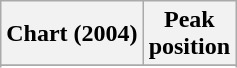<table class="wikitable sortable plainrowheaders" style="text-align:center">
<tr>
<th scope="col">Chart (2004)</th>
<th scope="col">Peak<br> position</th>
</tr>
<tr>
</tr>
<tr>
</tr>
<tr>
</tr>
<tr>
</tr>
<tr>
</tr>
</table>
